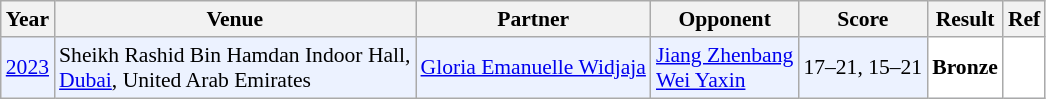<table class="sortable wikitable" style="font-size: 90%">
<tr>
<th>Year</th>
<th>Venue</th>
<th>Partner</th>
<th>Opponent</th>
<th>Score</th>
<th>Result</th>
<th>Ref</th>
</tr>
<tr style="background:#ECF2FF">
<td align="center"><a href='#'>2023</a></td>
<td align="left">Sheikh Rashid Bin Hamdan Indoor Hall,<br><a href='#'>Dubai</a>, United Arab Emirates</td>
<td align="left"> <a href='#'>Gloria Emanuelle Widjaja</a></td>
<td align="left"> <a href='#'>Jiang Zhenbang</a><br> <a href='#'>Wei Yaxin</a></td>
<td align="left">17–21, 15–21</td>
<td style="text-align:left; background:white"> <strong>Bronze</strong></td>
<td style="text-align:center; background:white"></td>
</tr>
</table>
